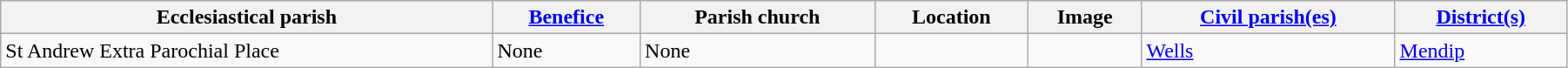<table class="wikitable sortable" style="width:95%;">
<tr>
<th scope="col">Ecclesiastical parish</th>
<th scope="col"><a href='#'>Benefice</a></th>
<th scope="col">Parish church</th>
<th scope="col">Location</th>
<th scope="col" class="unsortable">Image</th>
<th scope="col"><a href='#'>Civil parish(es)</a></th>
<th scope="col"><a href='#'>District(s)</a></th>
</tr>
<tr>
<td>St Andrew Extra Parochial Place</td>
<td>None</td>
<td>None</td>
<td><small></small></td>
<td></td>
<td><a href='#'>Wells</a></td>
<td><a href='#'>Mendip</a></td>
</tr>
</table>
